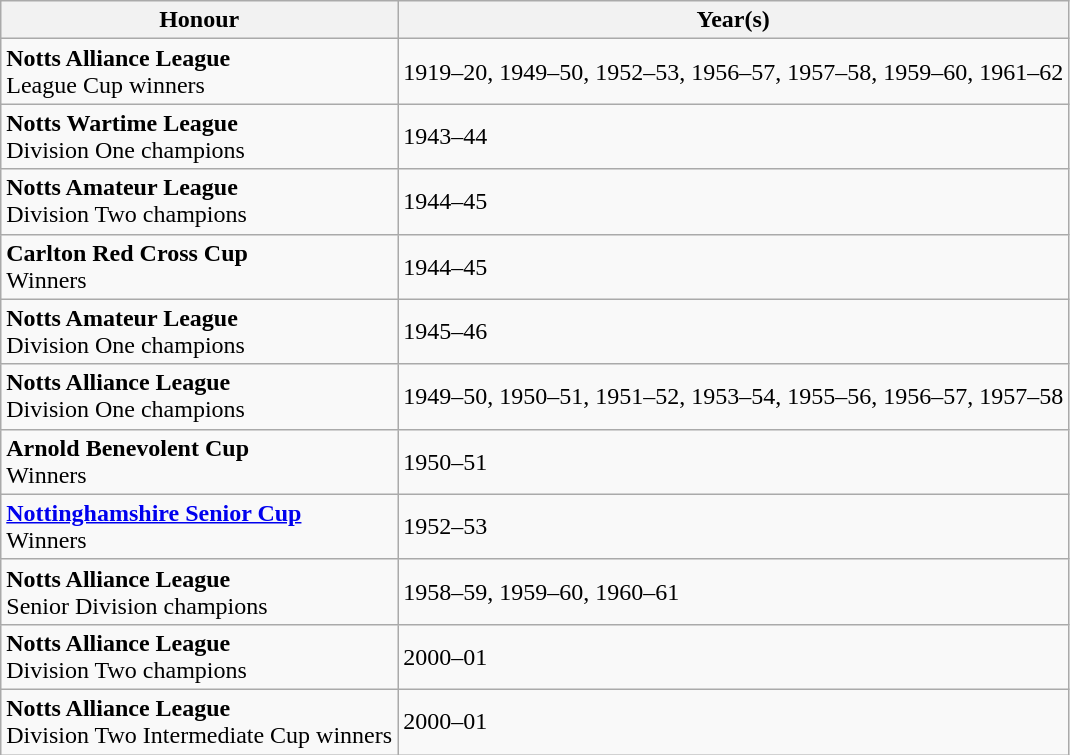<table class="wikitable collapsible">
<tr>
<th>Honour</th>
<th>Year(s)</th>
</tr>
<tr>
<td><strong>Notts Alliance League</strong><br>League Cup winners</td>
<td>1919–20, 1949–50, 1952–53, 1956–57, 1957–58, 1959–60, 1961–62</td>
</tr>
<tr>
<td><strong>Notts Wartime League</strong><br>Division One champions</td>
<td>1943–44</td>
</tr>
<tr>
<td><strong>Notts Amateur League</strong><br>Division Two champions</td>
<td>1944–45</td>
</tr>
<tr>
<td><strong>Carlton Red Cross Cup</strong><br>Winners</td>
<td>1944–45</td>
</tr>
<tr>
<td><strong>Notts Amateur League</strong><br>Division One champions</td>
<td>1945–46</td>
</tr>
<tr>
<td><strong>Notts Alliance League</strong><br>Division One champions</td>
<td>1949–50, 1950–51, 1951–52, 1953–54, 1955–56, 1956–57, 1957–58</td>
</tr>
<tr>
<td><strong>Arnold Benevolent Cup</strong><br>Winners</td>
<td>1950–51</td>
</tr>
<tr>
<td><strong><a href='#'>Nottinghamshire Senior Cup</a></strong><br>Winners</td>
<td>1952–53</td>
</tr>
<tr>
<td><strong>Notts Alliance League</strong><br>Senior Division champions</td>
<td>1958–59, 1959–60, 1960–61</td>
</tr>
<tr>
<td><strong>Notts Alliance League</strong><br>Division Two champions</td>
<td>2000–01</td>
</tr>
<tr>
<td><strong>Notts Alliance League</strong><br>Division Two Intermediate Cup winners</td>
<td>2000–01</td>
</tr>
</table>
